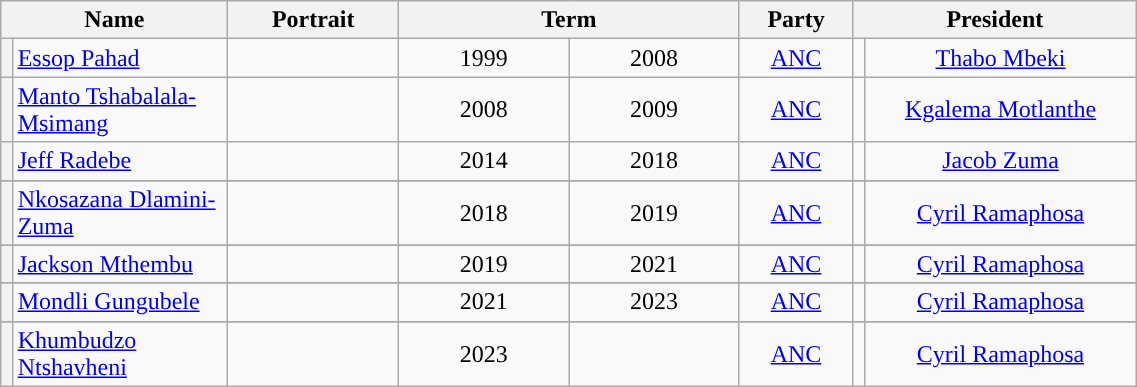<table class="wikitable" width="60%">
<tr>
<th colspan="2" width="20%">Name</th>
<th width="75">Portrait</th>
<th colspan="2" width="30%">Term</th>
<th width="10%">Party</th>
<th colspan="2" width="25%">President</th>
</tr>
<tr>
<th style="width:1%;background-color: "></th>
<td><a href='#'>Essop Pahad</a></td>
<td></td>
<td align="center">1999</td>
<td align="center">2008</td>
<td align="center"><a href='#'>ANC</a></td>
<td style="width:1%;background-color: "></td>
<td align="center"><a href='#'>Thabo Mbeki</a><br> </td>
</tr>
<tr>
<th style="width:1%;background-color: "></th>
<td><a href='#'>Manto Tshabalala-Msimang</a></td>
<td></td>
<td align="center">2008</td>
<td align="center">2009</td>
<td align="center"><a href='#'>ANC</a></td>
<td style="width:1%;background-color: "></td>
<td align="center"><a href='#'>Kgalema Motlanthe</a><br> </td>
</tr>
<tr style="text-align:center">
<th style="width:1%;background-color: "></th>
<td align="left"><a href='#'>Jeff Radebe</a></td>
<td align="center"></td>
<td>2014</td>
<td>2018</td>
<td><a href='#'>ANC</a></td>
<td style="width:1%;background-color: "></td>
<td><a href='#'>Jacob Zuma</a><br> </td>
</tr>
<tr>
</tr>
<tr style="text-align:center">
<th style="width:1%;background-color: "></th>
<td align="left"><a href='#'>Nkosazana Dlamini-Zuma</a></td>
<td align="center"></td>
<td>2018</td>
<td>2019</td>
<td><a href='#'>ANC</a></td>
<td style="width:1%;background-color: "></td>
<td><a href='#'>Cyril Ramaphosa</a><br> </td>
</tr>
<tr>
</tr>
<tr style="text-align:center">
<th style="width:1%;background-color: "></th>
<td align="left"><a href='#'>Jackson Mthembu</a></td>
<td align="center"></td>
<td>2019</td>
<td>2021</td>
<td><a href='#'>ANC</a></td>
<td style="width:1%;background-color: "></td>
<td><a href='#'>Cyril Ramaphosa</a><br> </td>
</tr>
<tr>
</tr>
<tr style="text-align:center">
<th style="width:1%;background-color: "></th>
<td align="left"><a href='#'>Mondli Gungubele</a></td>
<td align="center"></td>
<td>2021</td>
<td>2023</td>
<td><a href='#'>ANC</a></td>
<td style="width:1%;background-color: "></td>
<td><a href='#'>Cyril Ramaphosa</a><br> </td>
</tr>
<tr>
</tr>
<tr style="text-align:center">
<th style="width:1%;background-color: "></th>
<td align="left"><a href='#'>Khumbudzo Ntshavheni</a></td>
<td align="center"></td>
<td>2023</td>
<td></td>
<td><a href='#'>ANC</a></td>
<td style="width:1%;background-color: "></td>
<td><a href='#'>Cyril Ramaphosa</a><br> </td>
</tr>
</table>
